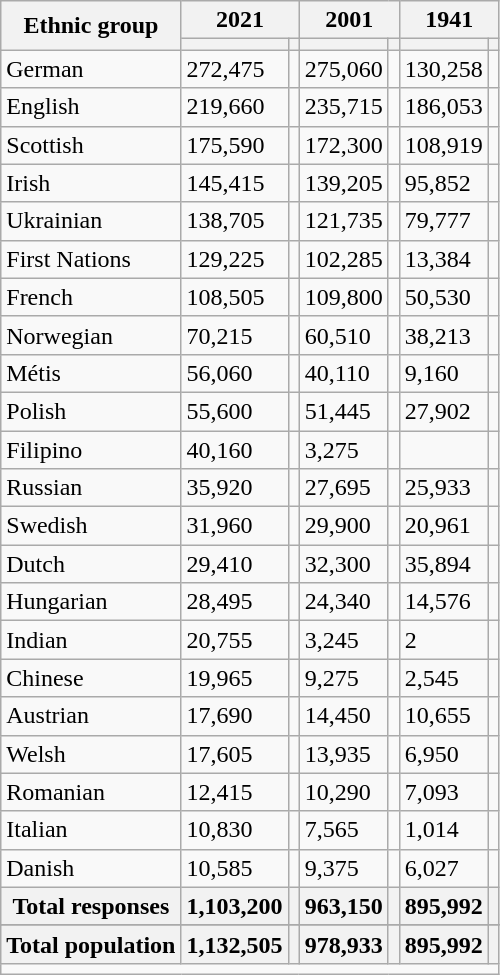<table class="wikitable sortable">
<tr>
<th rowspan="2">Ethnic group</th>
<th colspan="2">2021</th>
<th colspan="2">2001</th>
<th colspan="2">1941</th>
</tr>
<tr>
<th><a href='#'></a></th>
<th></th>
<th></th>
<th></th>
<th></th>
<th></th>
</tr>
<tr>
<td>German</td>
<td>272,475</td>
<td></td>
<td>275,060</td>
<td></td>
<td>130,258</td>
<td></td>
</tr>
<tr>
<td>English</td>
<td>219,660</td>
<td></td>
<td>235,715</td>
<td></td>
<td>186,053</td>
<td></td>
</tr>
<tr>
<td>Scottish</td>
<td>175,590</td>
<td></td>
<td>172,300</td>
<td></td>
<td>108,919</td>
<td></td>
</tr>
<tr>
<td>Irish</td>
<td>145,415</td>
<td></td>
<td>139,205</td>
<td></td>
<td>95,852</td>
<td></td>
</tr>
<tr>
<td>Ukrainian</td>
<td>138,705</td>
<td></td>
<td>121,735</td>
<td></td>
<td>79,777</td>
<td></td>
</tr>
<tr>
<td>First Nations</td>
<td>129,225</td>
<td></td>
<td>102,285</td>
<td></td>
<td>13,384</td>
<td></td>
</tr>
<tr>
<td>French</td>
<td>108,505</td>
<td></td>
<td>109,800</td>
<td></td>
<td>50,530</td>
<td></td>
</tr>
<tr>
<td>Norwegian</td>
<td>70,215</td>
<td></td>
<td>60,510</td>
<td></td>
<td>38,213</td>
<td></td>
</tr>
<tr>
<td>Métis</td>
<td>56,060</td>
<td></td>
<td>40,110</td>
<td></td>
<td>9,160</td>
<td></td>
</tr>
<tr>
<td>Polish</td>
<td>55,600</td>
<td></td>
<td>51,445</td>
<td></td>
<td>27,902</td>
<td></td>
</tr>
<tr>
<td>Filipino</td>
<td>40,160</td>
<td></td>
<td>3,275</td>
<td></td>
<td></td>
<td></td>
</tr>
<tr>
<td>Russian</td>
<td>35,920</td>
<td></td>
<td>27,695</td>
<td></td>
<td>25,933</td>
<td></td>
</tr>
<tr>
<td>Swedish</td>
<td>31,960</td>
<td></td>
<td>29,900</td>
<td></td>
<td>20,961</td>
<td></td>
</tr>
<tr>
<td>Dutch</td>
<td>29,410</td>
<td></td>
<td>32,300</td>
<td></td>
<td>35,894</td>
<td></td>
</tr>
<tr>
<td>Hungarian</td>
<td>28,495</td>
<td></td>
<td>24,340</td>
<td></td>
<td>14,576</td>
<td></td>
</tr>
<tr>
<td>Indian</td>
<td>20,755</td>
<td></td>
<td>3,245</td>
<td></td>
<td>2</td>
<td></td>
</tr>
<tr>
<td>Chinese</td>
<td>19,965</td>
<td></td>
<td>9,275</td>
<td></td>
<td>2,545</td>
<td></td>
</tr>
<tr>
<td>Austrian</td>
<td>17,690</td>
<td></td>
<td>14,450</td>
<td></td>
<td>10,655</td>
<td></td>
</tr>
<tr>
<td>Welsh</td>
<td>17,605</td>
<td></td>
<td>13,935</td>
<td></td>
<td>6,950</td>
<td></td>
</tr>
<tr>
<td>Romanian</td>
<td>12,415</td>
<td></td>
<td>10,290</td>
<td></td>
<td>7,093</td>
<td></td>
</tr>
<tr>
<td>Italian</td>
<td>10,830</td>
<td></td>
<td>7,565</td>
<td></td>
<td>1,014</td>
<td></td>
</tr>
<tr>
<td>Danish</td>
<td>10,585</td>
<td></td>
<td>9,375</td>
<td></td>
<td>6,027</td>
<td></td>
</tr>
<tr>
<th>Total responses</th>
<th>1,103,200</th>
<th></th>
<th>963,150</th>
<th></th>
<th>895,992</th>
<th></th>
</tr>
<tr>
</tr>
<tr class="sortbottom">
<th>Total population</th>
<th>1,132,505</th>
<th></th>
<th>978,933</th>
<th></th>
<th>895,992</th>
<th></th>
</tr>
<tr class="sortbottom ">
<td colspan="7"></td>
</tr>
</table>
